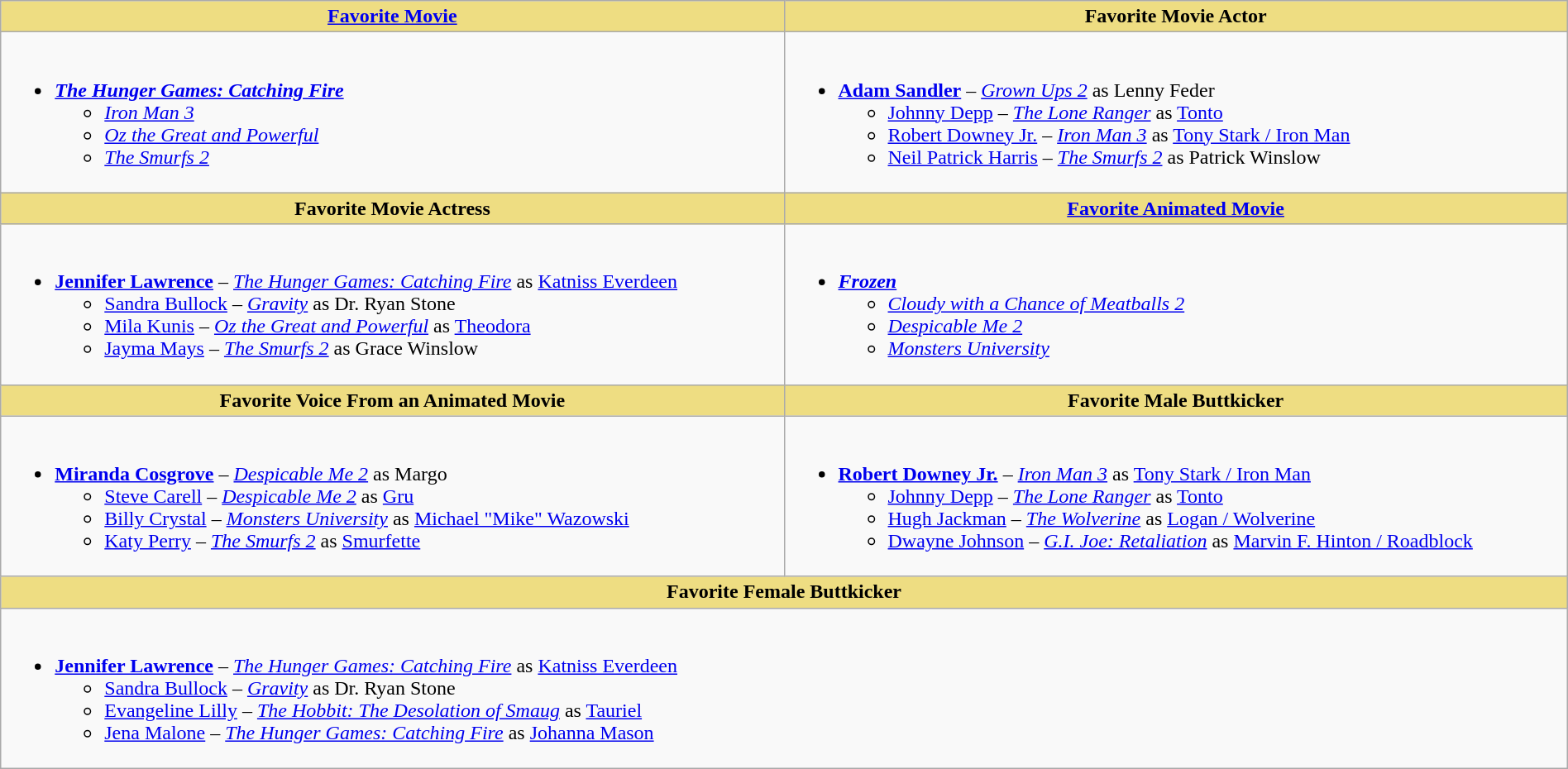<table class="wikitable" style="width:100%;">
<tr>
<th style="background:#EEDD82; width:50%"><a href='#'>Favorite Movie</a></th>
<th style="background:#EEDD82; width:50%">Favorite Movie Actor</th>
</tr>
<tr>
<td valign="top"><br><ul><li><strong><em><a href='#'>The Hunger Games: Catching Fire</a></em></strong><ul><li><em><a href='#'>Iron Man 3</a></em></li><li><em><a href='#'>Oz the Great and Powerful</a></em></li><li><em><a href='#'>The Smurfs 2</a></em></li></ul></li></ul></td>
<td valign="top"><br><ul><li><strong><a href='#'>Adam Sandler</a></strong> – <em><a href='#'>Grown Ups 2</a></em> as Lenny Feder<ul><li><a href='#'>Johnny Depp</a> – <em><a href='#'>The Lone Ranger</a></em> as <a href='#'>Tonto</a></li><li><a href='#'>Robert Downey Jr.</a> – <em><a href='#'>Iron Man 3</a></em> as <a href='#'>Tony Stark / Iron Man</a></li><li><a href='#'>Neil Patrick Harris</a> – <em><a href='#'>The Smurfs 2</a></em> as Patrick Winslow</li></ul></li></ul></td>
</tr>
<tr>
<th style="background:#EEDD82; width:50%">Favorite Movie Actress</th>
<th style="background:#EEDD82; width:50%"><a href='#'>Favorite Animated Movie</a></th>
</tr>
<tr>
<td valign="top"><br><ul><li><strong><a href='#'>Jennifer Lawrence</a></strong> – <em><a href='#'>The Hunger Games: Catching Fire</a></em> as <a href='#'>Katniss Everdeen</a><ul><li><a href='#'>Sandra Bullock</a> – <em><a href='#'>Gravity</a></em> as Dr. Ryan Stone</li><li><a href='#'>Mila Kunis</a> – <em><a href='#'>Oz the Great and Powerful</a></em> as <a href='#'>Theodora</a></li><li><a href='#'>Jayma Mays</a> – <em><a href='#'>The Smurfs 2</a></em> as Grace Winslow</li></ul></li></ul></td>
<td valign="top"><br><ul><li><strong><em><a href='#'>Frozen</a></em></strong><ul><li><em><a href='#'>Cloudy with a Chance of Meatballs 2</a></em></li><li><em><a href='#'>Despicable Me 2</a></em></li><li><em><a href='#'>Monsters University</a></em></li></ul></li></ul></td>
</tr>
<tr>
<th style="background:#EEDD82; width:50%">Favorite Voice From an Animated Movie</th>
<th style="background:#EEDD82; width:50%">Favorite Male Buttkicker</th>
</tr>
<tr>
<td valign="top"><br><ul><li><strong><a href='#'>Miranda Cosgrove</a></strong> – <em><a href='#'>Despicable Me 2</a></em> as Margo<ul><li><a href='#'>Steve Carell</a> – <em><a href='#'>Despicable Me 2</a></em> as <a href='#'>Gru</a></li><li><a href='#'>Billy Crystal</a> – <em><a href='#'>Monsters University</a></em> as <a href='#'>Michael "Mike" Wazowski</a></li><li><a href='#'>Katy Perry</a> – <em><a href='#'>The Smurfs 2</a></em> as <a href='#'>Smurfette</a></li></ul></li></ul></td>
<td valign="top"><br><ul><li><strong><a href='#'>Robert Downey Jr.</a></strong> – <em><a href='#'>Iron Man 3</a></em> as <a href='#'>Tony Stark / Iron Man</a><ul><li><a href='#'>Johnny Depp</a> – <em><a href='#'>The Lone Ranger</a></em> as <a href='#'>Tonto</a></li><li><a href='#'>Hugh Jackman</a> – <em><a href='#'>The Wolverine</a></em> as <a href='#'>Logan / Wolverine</a></li><li><a href='#'>Dwayne Johnson</a> – <em><a href='#'>G.I. Joe: Retaliation</a></em> as <a href='#'>Marvin F. Hinton / Roadblock</a></li></ul></li></ul></td>
</tr>
<tr>
<th style="background:#EEDD82;" colspan="2">Favorite Female Buttkicker</th>
</tr>
<tr>
<td colspan="2" valign="top"><br><ul><li><strong><a href='#'>Jennifer Lawrence</a></strong> – <em><a href='#'>The Hunger Games: Catching Fire</a></em> as <a href='#'>Katniss Everdeen</a><ul><li><a href='#'>Sandra Bullock</a> – <em><a href='#'>Gravity</a></em> as Dr. Ryan Stone</li><li><a href='#'>Evangeline Lilly</a> – <em><a href='#'>The Hobbit: The Desolation of Smaug</a></em> as <a href='#'>Tauriel</a></li><li><a href='#'>Jena Malone</a> – <em><a href='#'>The Hunger Games: Catching Fire</a></em> as <a href='#'>Johanna Mason</a></li></ul></li></ul></td>
</tr>
</table>
